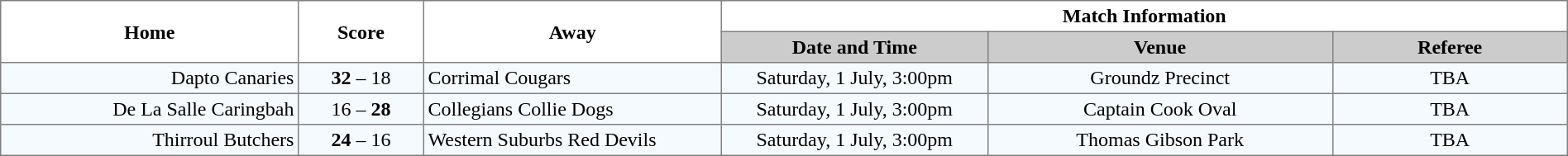<table width="100%" cellspacing="0" cellpadding="3" border="1" style="border-collapse:collapse;  text-align:center;">
<tr>
<th rowspan="2" width="19%">Home</th>
<th rowspan="2" width="8%">Score</th>
<th rowspan="2" width="19%">Away</th>
<th colspan="3">Match Information</th>
</tr>
<tr style="background:#CCCCCC">
<th width="17%">Date and Time</th>
<th width="22%">Venue</th>
<th width="50%">Referee</th>
</tr>
<tr style="text-align:center; background:#f5faff;">
<td align="right">Dapto Canaries </td>
<td><strong>32</strong> – 18</td>
<td align="left"> Corrimal Cougars</td>
<td>Saturday, 1 July, 3:00pm</td>
<td>Groundz Precinct</td>
<td>TBA</td>
</tr>
<tr style="text-align:center; background:#f5faff;">
<td align="right">De La Salle Caringbah </td>
<td>16 – <strong>28</strong></td>
<td align="left"> Collegians Collie Dogs</td>
<td>Saturday, 1 July, 3:00pm</td>
<td>Captain Cook Oval</td>
<td>TBA</td>
</tr>
<tr style="text-align:center; background:#f5faff;">
<td align="right">Thirroul Butchers </td>
<td><strong>24</strong> – 16</td>
<td align="left"> Western Suburbs Red Devils</td>
<td>Saturday, 1 July, 3:00pm</td>
<td>Thomas Gibson Park</td>
<td>TBA</td>
</tr>
</table>
